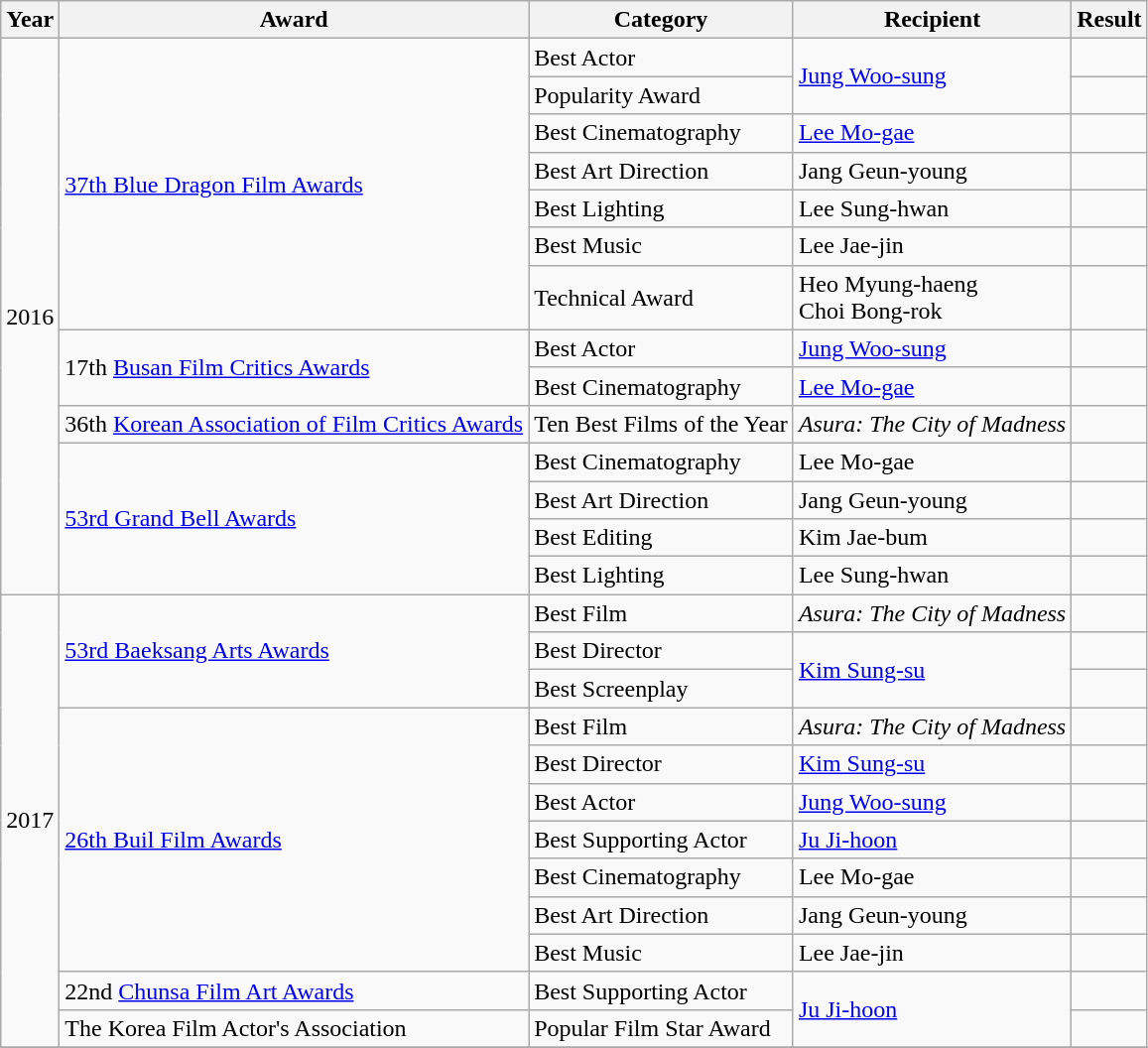<table class="wikitable sortable">
<tr>
<th>Year</th>
<th>Award</th>
<th>Category</th>
<th>Recipient</th>
<th>Result</th>
</tr>
<tr>
<td rowspan="14">2016</td>
<td rowspan="7"><a href='#'>37th Blue Dragon Film Awards</a></td>
<td>Best Actor</td>
<td rowspan=2><a href='#'>Jung Woo-sung</a></td>
<td></td>
</tr>
<tr>
<td>Popularity Award</td>
<td></td>
</tr>
<tr>
<td>Best Cinematography</td>
<td><a href='#'>Lee Mo-gae</a></td>
<td></td>
</tr>
<tr>
<td>Best Art Direction</td>
<td>Jang Geun-young</td>
<td></td>
</tr>
<tr>
<td>Best Lighting</td>
<td>Lee Sung-hwan</td>
<td></td>
</tr>
<tr>
<td>Best Music</td>
<td>Lee Jae-jin</td>
<td></td>
</tr>
<tr>
<td>Technical Award</td>
<td>Heo Myung-haeng<br>Choi Bong-rok</td>
<td></td>
</tr>
<tr>
<td rowspan="2">17th <a href='#'>Busan Film Critics Awards</a></td>
<td>Best Actor</td>
<td><a href='#'>Jung Woo-sung</a></td>
<td></td>
</tr>
<tr>
<td>Best Cinematography</td>
<td><a href='#'>Lee Mo-gae</a></td>
<td></td>
</tr>
<tr>
<td>36th <a href='#'>Korean Association of Film Critics Awards</a></td>
<td>Ten Best Films of the Year</td>
<td><em>Asura: The City of Madness</em></td>
<td></td>
</tr>
<tr>
<td rowspan="4"><a href='#'>53rd Grand Bell Awards</a></td>
<td>Best Cinematography</td>
<td>Lee Mo-gae</td>
<td></td>
</tr>
<tr>
<td>Best Art Direction</td>
<td>Jang Geun-young</td>
<td></td>
</tr>
<tr>
<td>Best Editing</td>
<td>Kim Jae-bum</td>
<td></td>
</tr>
<tr>
<td>Best Lighting</td>
<td>Lee Sung-hwan</td>
<td></td>
</tr>
<tr>
<td rowspan=12>2017</td>
<td rowspan=3><a href='#'>53rd Baeksang Arts Awards</a></td>
<td>Best Film</td>
<td><em>Asura: The City of Madness</em></td>
<td></td>
</tr>
<tr>
<td>Best Director</td>
<td rowspan=2><a href='#'>Kim Sung-su</a></td>
<td></td>
</tr>
<tr>
<td>Best Screenplay</td>
<td></td>
</tr>
<tr>
<td rowspan=7><a href='#'>26th Buil Film Awards</a></td>
<td>Best Film</td>
<td><em>Asura: The City of Madness</em></td>
<td></td>
</tr>
<tr>
<td>Best Director</td>
<td><a href='#'>Kim Sung-su</a></td>
<td></td>
</tr>
<tr>
<td>Best Actor</td>
<td><a href='#'>Jung Woo-sung</a></td>
<td></td>
</tr>
<tr>
<td>Best Supporting Actor</td>
<td><a href='#'>Ju Ji-hoon</a></td>
<td></td>
</tr>
<tr>
<td>Best Cinematography</td>
<td>Lee Mo-gae</td>
<td></td>
</tr>
<tr>
<td>Best Art Direction</td>
<td>Jang Geun-young</td>
<td></td>
</tr>
<tr>
<td>Best Music</td>
<td>Lee Jae-jin</td>
<td></td>
</tr>
<tr>
<td>22nd <a href='#'>Chunsa Film Art Awards</a></td>
<td>Best Supporting Actor</td>
<td rowspan=2><a href='#'>Ju Ji-hoon</a></td>
<td></td>
</tr>
<tr>
<td>The Korea Film Actor's Association</td>
<td>Popular Film Star Award</td>
<td></td>
</tr>
<tr>
</tr>
</table>
